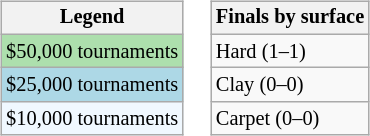<table>
<tr valign=top>
<td><br><table class=wikitable style="font-size:85%">
<tr>
<th>Legend</th>
</tr>
<tr style="background:#addfad;">
<td>$50,000 tournaments</td>
</tr>
<tr style="background:lightblue;">
<td>$25,000 tournaments</td>
</tr>
<tr style="background:#f0f8ff;">
<td>$10,000 tournaments</td>
</tr>
</table>
</td>
<td><br><table class=wikitable style="font-size:85%">
<tr>
<th>Finals by surface</th>
</tr>
<tr>
<td>Hard (1–1)</td>
</tr>
<tr>
<td>Clay (0–0)</td>
</tr>
<tr>
<td>Carpet (0–0)</td>
</tr>
</table>
</td>
</tr>
</table>
